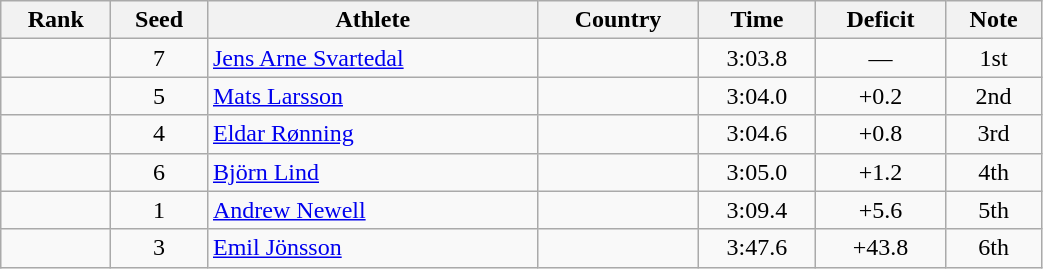<table class="wikitable sortable" style="text-align:center" width=55%>
<tr>
<th>Rank</th>
<th>Seed</th>
<th>Athlete</th>
<th>Country</th>
<th>Time</th>
<th>Deficit</th>
<th>Note</th>
</tr>
<tr>
<td></td>
<td>7</td>
<td align=left><a href='#'>Jens Arne Svartedal</a></td>
<td align=left></td>
<td>3:03.8</td>
<td>—</td>
<td>1st</td>
</tr>
<tr>
<td></td>
<td>5</td>
<td align=left><a href='#'>Mats Larsson</a></td>
<td align=left></td>
<td>3:04.0</td>
<td>+0.2</td>
<td>2nd</td>
</tr>
<tr>
<td></td>
<td>4</td>
<td align=left><a href='#'>Eldar Rønning</a></td>
<td align=left></td>
<td>3:04.6</td>
<td>+0.8</td>
<td>3rd</td>
</tr>
<tr>
<td></td>
<td>6</td>
<td align=left><a href='#'>Björn Lind</a></td>
<td align=left></td>
<td>3:05.0</td>
<td>+1.2</td>
<td>4th</td>
</tr>
<tr>
<td></td>
<td>1</td>
<td align=left><a href='#'>Andrew Newell</a></td>
<td align=left></td>
<td>3:09.4</td>
<td>+5.6</td>
<td>5th</td>
</tr>
<tr>
<td></td>
<td>3</td>
<td align=left><a href='#'>Emil Jönsson</a></td>
<td align=left></td>
<td>3:47.6</td>
<td>+43.8</td>
<td>6th</td>
</tr>
</table>
